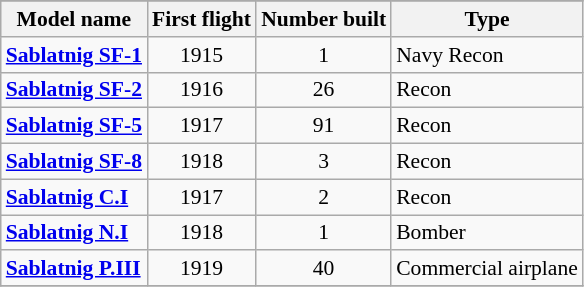<table class="wikitable" align=center style="font-size:90%;">
<tr>
</tr>
<tr style="background:#efefef;">
<th>Model name</th>
<th>First flight</th>
<th>Number built</th>
<th>Type</th>
</tr>
<tr>
<td align=left><strong><a href='#'>Sablatnig SF-1</a></strong></td>
<td align=center>1915</td>
<td align=center>1</td>
<td align=left>Navy Recon</td>
</tr>
<tr>
<td align=left><strong><a href='#'>Sablatnig SF-2</a></strong></td>
<td align=center>1916</td>
<td align=center>26</td>
<td align=left>Recon</td>
</tr>
<tr>
<td align=left><strong><a href='#'>Sablatnig SF-5</a></strong></td>
<td align=center>1917</td>
<td align=center>91</td>
<td align=left>Recon</td>
</tr>
<tr>
<td align=left><strong><a href='#'>Sablatnig SF-8</a></strong></td>
<td align=center>1918</td>
<td align=center>3</td>
<td align=left>Recon</td>
</tr>
<tr>
<td align=left><strong><a href='#'>Sablatnig C.I</a></strong></td>
<td align=center>1917</td>
<td align=center>2</td>
<td align=left>Recon</td>
</tr>
<tr>
<td align=left><strong><a href='#'>Sablatnig N.I</a></strong></td>
<td align=center>1918</td>
<td align=center>1</td>
<td align=left>Bomber</td>
</tr>
<tr>
<td align=left><strong><a href='#'>Sablatnig P.III</a></strong></td>
<td align=center>1919</td>
<td align=center>40</td>
<td align=left>Commercial airplane</td>
</tr>
<tr>
</tr>
</table>
